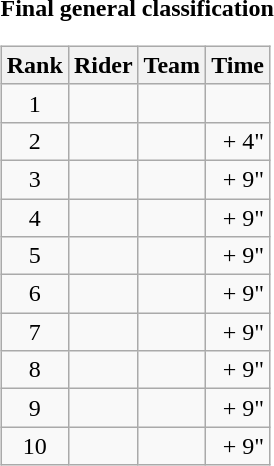<table>
<tr>
<td><strong>Final general classification</strong><br><table class="wikitable">
<tr>
<th scope="col">Rank</th>
<th scope="col">Rider</th>
<th scope="col">Team</th>
<th scope="col">Time</th>
</tr>
<tr>
<td style="text-align:center;">1</td>
<td></td>
<td></td>
<td style="text-align:right;"></td>
</tr>
<tr>
<td style="text-align:center;">2</td>
<td></td>
<td></td>
<td style="text-align:right;">+ 4"</td>
</tr>
<tr>
<td style="text-align:center;">3</td>
<td></td>
<td></td>
<td style="text-align:right;">+ 9"</td>
</tr>
<tr>
<td style="text-align:center;">4</td>
<td></td>
<td></td>
<td style="text-align:right;">+ 9"</td>
</tr>
<tr>
<td style="text-align:center;">5</td>
<td></td>
<td></td>
<td style="text-align:right;">+ 9"</td>
</tr>
<tr>
<td style="text-align:center;">6</td>
<td></td>
<td></td>
<td style="text-align:right;">+ 9"</td>
</tr>
<tr>
<td style="text-align:center;">7</td>
<td></td>
<td></td>
<td style="text-align:right;">+ 9"</td>
</tr>
<tr>
<td style="text-align:center;">8</td>
<td></td>
<td></td>
<td style="text-align:right;">+ 9"</td>
</tr>
<tr>
<td style="text-align:center;">9</td>
<td></td>
<td></td>
<td style="text-align:right;">+ 9"</td>
</tr>
<tr>
<td style="text-align:center;">10</td>
<td></td>
<td></td>
<td style="text-align:right;">+ 9"</td>
</tr>
</table>
</td>
</tr>
</table>
